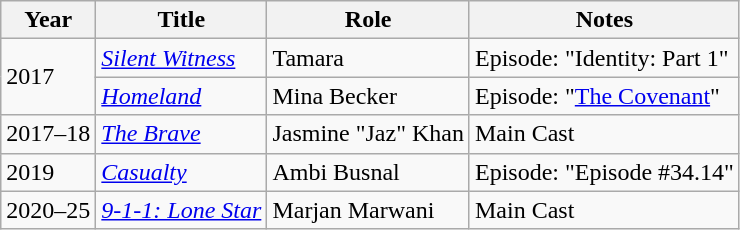<table class="wikitable sortable">
<tr>
<th>Year</th>
<th>Title</th>
<th>Role</th>
<th>Notes</th>
</tr>
<tr>
<td rowspan="2">2017</td>
<td><em><a href='#'>Silent Witness</a></em></td>
<td>Tamara</td>
<td>Episode: "Identity: Part 1"</td>
</tr>
<tr>
<td><em><a href='#'>Homeland</a></em></td>
<td>Mina Becker</td>
<td>Episode: "<a href='#'>The Covenant</a>"</td>
</tr>
<tr>
<td>2017–18</td>
<td><em><a href='#'>The Brave</a></em></td>
<td>Jasmine "Jaz" Khan</td>
<td>Main Cast</td>
</tr>
<tr>
<td>2019</td>
<td><em><a href='#'>Casualty</a></em></td>
<td>Ambi Busnal</td>
<td>Episode: "Episode #34.14"</td>
</tr>
<tr>
<td>2020–25</td>
<td><em><a href='#'>9-1-1: Lone Star</a></em></td>
<td>Marjan Marwani</td>
<td>Main Cast</td>
</tr>
</table>
